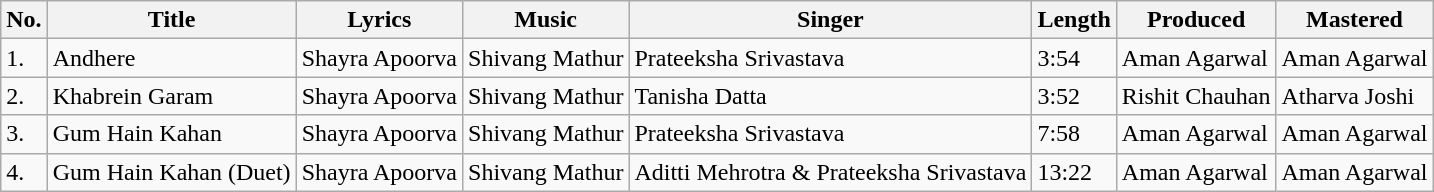<table class="wikitable">
<tr>
<th>No.</th>
<th>Title</th>
<th>Lyrics</th>
<th>Music</th>
<th>Singer</th>
<th>Length</th>
<th>Produced</th>
<th>Mastered</th>
</tr>
<tr>
<td>1.</td>
<td>Andhere</td>
<td>Shayra Apoorva</td>
<td>Shivang Mathur</td>
<td>Prateeksha Srivastava</td>
<td>3:54</td>
<td>Aman Agarwal</td>
<td>Aman Agarwal</td>
</tr>
<tr>
<td>2.</td>
<td>Khabrein Garam</td>
<td>Shayra Apoorva</td>
<td>Shivang Mathur</td>
<td>Tanisha Datta</td>
<td>3:52</td>
<td>Rishit Chauhan</td>
<td>Atharva Joshi</td>
</tr>
<tr>
<td>3.</td>
<td>Gum Hain Kahan</td>
<td>Shayra Apoorva</td>
<td>Shivang Mathur</td>
<td>Prateeksha Srivastava</td>
<td>7:58</td>
<td>Aman Agarwal</td>
<td>Aman Agarwal</td>
</tr>
<tr>
<td>4.</td>
<td>Gum Hain Kahan (Duet)</td>
<td>Shayra Apoorva</td>
<td>Shivang Mathur</td>
<td>Aditti Mehrotra & Prateeksha Srivastava</td>
<td>13:22</td>
<td>Aman Agarwal</td>
<td>Aman Agarwal</td>
</tr>
</table>
